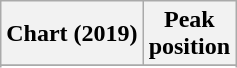<table class="wikitable sortable plainrowheaders" style="text-align:center">
<tr>
<th scope="col">Chart (2019)</th>
<th scope="col">Peak<br>position</th>
</tr>
<tr>
</tr>
<tr>
</tr>
<tr>
</tr>
</table>
